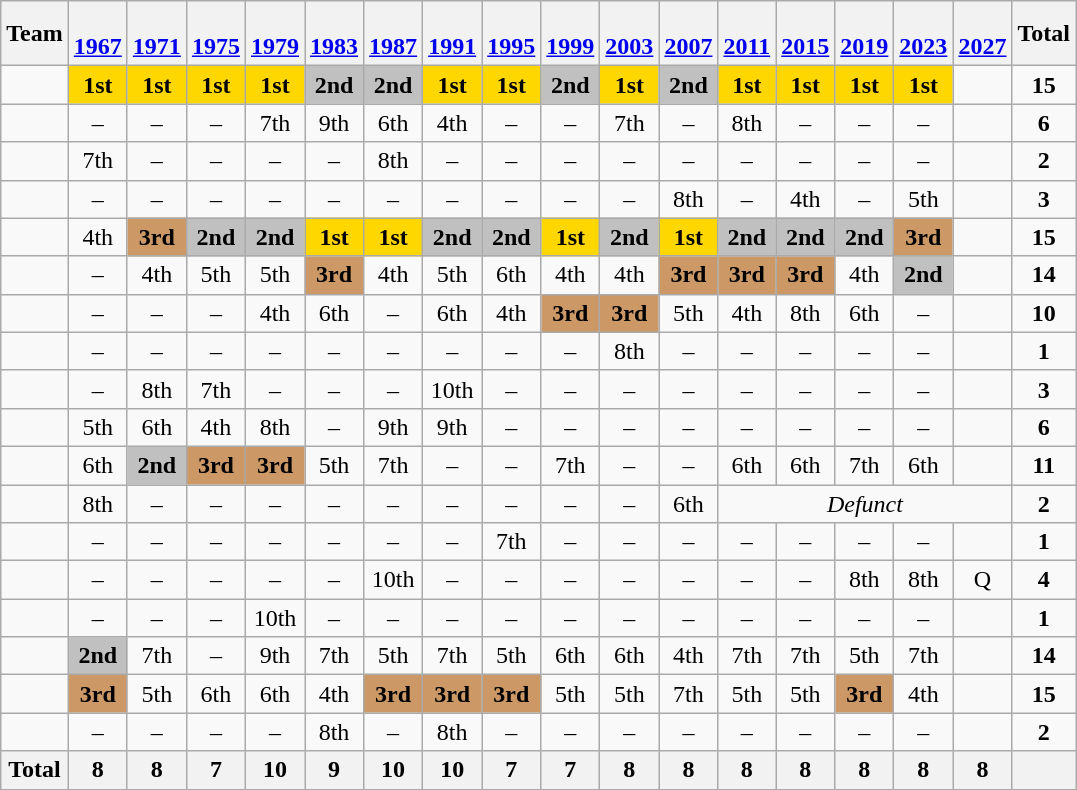<table class="wikitable " style="text-align:center">
<tr>
<th>Team</th>
<th><br><a href='#'>1967</a></th>
<th><br><a href='#'>1971</a></th>
<th><br><a href='#'>1975</a></th>
<th><br><a href='#'>1979</a></th>
<th><br><a href='#'>1983</a></th>
<th><br><a href='#'>1987</a></th>
<th><br><a href='#'>1991</a></th>
<th><br><a href='#'>1995</a></th>
<th><br><a href='#'>1999</a></th>
<th><br><a href='#'>2003</a></th>
<th><br><a href='#'>2007</a></th>
<th><br><a href='#'>2011</a></th>
<th><br><a href='#'>2015</a></th>
<th><br><a href='#'>2019</a></th>
<th><br><a href='#'>2023</a></th>
<th><br><a href='#'>2027</a></th>
<th>Total</th>
</tr>
<tr>
<td align=left></td>
<td bgcolor=gold><strong>1st</strong></td>
<td bgcolor=gold><strong>1st</strong></td>
<td bgcolor=gold><strong>1st</strong></td>
<td bgcolor=gold><strong>1st</strong></td>
<td bgcolor=silver><strong>2nd</strong></td>
<td bgcolor=silver><strong>2nd</strong></td>
<td bgcolor=gold><strong>1st</strong></td>
<td bgcolor=gold><strong>1st</strong></td>
<td bgcolor=silver><strong>2nd</strong></td>
<td bgcolor=gold><strong>1st</strong></td>
<td bgcolor=silver><strong>2nd</strong></td>
<td bgcolor=gold><strong>1st</strong></td>
<td bgcolor=gold><strong>1st</strong></td>
<td bgcolor=gold><strong>1st</strong></td>
<td bgcolor=gold><strong>1st</strong></td>
<td></td>
<td><strong>15</strong></td>
</tr>
<tr>
<td align=left></td>
<td>–</td>
<td>–</td>
<td>–</td>
<td>7th</td>
<td>9th</td>
<td>6th</td>
<td>4th</td>
<td>–</td>
<td>–</td>
<td>7th</td>
<td>–</td>
<td>8th</td>
<td>–</td>
<td>–</td>
<td>–</td>
<td></td>
<td><strong>6</strong></td>
</tr>
<tr>
<td align=left></td>
<td>7th</td>
<td>–</td>
<td>–</td>
<td>–</td>
<td>–</td>
<td>8th</td>
<td>–</td>
<td>–</td>
<td>–</td>
<td>–</td>
<td>–</td>
<td>–</td>
<td>–</td>
<td>–</td>
<td>–</td>
<td></td>
<td><strong>2</strong></td>
</tr>
<tr>
<td align=left></td>
<td>–</td>
<td>–</td>
<td>–</td>
<td>–</td>
<td>–</td>
<td>–</td>
<td>–</td>
<td>–</td>
<td>–</td>
<td>–</td>
<td>8th</td>
<td>–</td>
<td>4th</td>
<td>–</td>
<td>5th</td>
<td></td>
<td><strong>3</strong></td>
</tr>
<tr>
<td align=left></td>
<td>4th</td>
<td bgcolor=#cc9966><strong>3rd</strong></td>
<td bgcolor=silver><strong>2nd</strong></td>
<td bgcolor=silver><strong>2nd</strong></td>
<td bgcolor=gold><strong>1st</strong></td>
<td bgcolor=gold><strong>1st</strong></td>
<td bgcolor=silver><strong>2nd</strong></td>
<td bgcolor=silver><strong>2nd</strong></td>
<td bgcolor=gold><strong>1st</strong></td>
<td bgcolor=silver><strong>2nd</strong></td>
<td bgcolor=gold><strong>1st</strong></td>
<td bgcolor=silver><strong>2nd</strong></td>
<td bgcolor=silver><strong>2nd</strong></td>
<td bgcolor=silver><strong>2nd</strong></td>
<td bgcolor=cc9966><strong>3rd</strong></td>
<td></td>
<td><strong>15</strong></td>
</tr>
<tr>
<td align=left></td>
<td>–</td>
<td>4th</td>
<td>5th</td>
<td>5th</td>
<td bgcolor=#cc9966><strong>3rd</strong></td>
<td>4th</td>
<td>5th</td>
<td>6th</td>
<td>4th</td>
<td>4th</td>
<td bgcolor=#cc9966><strong>3rd</strong></td>
<td bgcolor=#cc9966><strong>3rd</strong></td>
<td bgcolor=#cc9966><strong>3rd</strong></td>
<td>4th</td>
<td bgcolor=silver><strong>2nd</strong></td>
<td></td>
<td><strong>14</strong></td>
</tr>
<tr>
<td align=left></td>
<td>–</td>
<td>–</td>
<td>–</td>
<td>4th</td>
<td>6th</td>
<td>–</td>
<td>6th</td>
<td>4th</td>
<td bgcolor=#cc9966><strong>3rd</strong></td>
<td bgcolor=#cc9966><strong>3rd</strong></td>
<td>5th</td>
<td>4th</td>
<td>8th</td>
<td>6th</td>
<td>–</td>
<td></td>
<td><strong>10</strong></td>
</tr>
<tr>
<td align=left></td>
<td>–</td>
<td>–</td>
<td>–</td>
<td>–</td>
<td>–</td>
<td>–</td>
<td>–</td>
<td>–</td>
<td>–</td>
<td>8th</td>
<td>–</td>
<td>–</td>
<td>–</td>
<td>–</td>
<td>–</td>
<td></td>
<td><strong>1</strong></td>
</tr>
<tr>
<td align=left></td>
<td>–</td>
<td>8th</td>
<td>7th</td>
<td>–</td>
<td>–</td>
<td>–</td>
<td>10th</td>
<td>–</td>
<td>–</td>
<td>–</td>
<td>–</td>
<td>–</td>
<td>–</td>
<td>–</td>
<td>–</td>
<td></td>
<td><strong>3</strong></td>
</tr>
<tr>
<td align=left></td>
<td>5th</td>
<td>6th</td>
<td>4th</td>
<td>8th</td>
<td>–</td>
<td>9th</td>
<td>9th</td>
<td>–</td>
<td>–</td>
<td>–</td>
<td>–</td>
<td>–</td>
<td>–</td>
<td>–</td>
<td>–</td>
<td></td>
<td><strong>6</strong></td>
</tr>
<tr>
<td align=left></td>
<td>6th</td>
<td bgcolor=silver><strong>2nd</strong></td>
<td bgcolor=#cc9966><strong>3rd</strong></td>
<td bgcolor=#cc9966><strong>3rd</strong></td>
<td>5th</td>
<td>7th</td>
<td>–</td>
<td>–</td>
<td>7th</td>
<td>–</td>
<td>–</td>
<td>6th</td>
<td>6th</td>
<td>7th</td>
<td>6th</td>
<td></td>
<td><strong>11</strong></td>
</tr>
<tr>
<td align=left></td>
<td>8th</td>
<td>–</td>
<td>–</td>
<td>–</td>
<td>–</td>
<td>–</td>
<td>–</td>
<td>–</td>
<td>–</td>
<td>–</td>
<td>6th</td>
<td colspan=5><em>Defunct</em></td>
<td><strong>2</strong></td>
</tr>
<tr>
<td align=left></td>
<td>–</td>
<td>–</td>
<td>–</td>
<td>–</td>
<td>–</td>
<td>–</td>
<td>–</td>
<td>7th</td>
<td>–</td>
<td>–</td>
<td>–</td>
<td>–</td>
<td>–</td>
<td>–</td>
<td>–</td>
<td></td>
<td><strong>1</strong></td>
</tr>
<tr>
<td align=left></td>
<td>–</td>
<td>–</td>
<td>–</td>
<td>–</td>
<td>–</td>
<td>10th</td>
<td>–</td>
<td>–</td>
<td>–</td>
<td>–</td>
<td>–</td>
<td>–</td>
<td>–</td>
<td>8th</td>
<td>8th</td>
<td>Q</td>
<td><strong>4</strong></td>
</tr>
<tr>
<td align=left></td>
<td>–</td>
<td>–</td>
<td>–</td>
<td>10th</td>
<td>–</td>
<td>–</td>
<td>–</td>
<td>–</td>
<td>–</td>
<td>–</td>
<td>–</td>
<td>–</td>
<td>–</td>
<td>–</td>
<td>–</td>
<td></td>
<td><strong>1</strong></td>
</tr>
<tr>
<td align=left></td>
<td bgcolor=silver><strong>2nd</strong></td>
<td>7th</td>
<td>–</td>
<td>9th</td>
<td>7th</td>
<td>5th</td>
<td>7th</td>
<td>5th</td>
<td>6th</td>
<td>6th</td>
<td>4th</td>
<td>7th</td>
<td>7th</td>
<td>5th</td>
<td>7th</td>
<td></td>
<td><strong>14</strong></td>
</tr>
<tr>
<td align=left></td>
<td bgcolor=#cc9966><strong>3rd</strong></td>
<td>5th</td>
<td>6th</td>
<td>6th</td>
<td>4th</td>
<td bgcolor=#cc9966><strong>3rd</strong></td>
<td bgcolor=#cc9966><strong>3rd</strong></td>
<td bgcolor=#cc9966><strong>3rd</strong></td>
<td>5th</td>
<td>5th</td>
<td>7th</td>
<td>5th</td>
<td>5th</td>
<td bgcolor=#cc9966><strong>3rd</strong></td>
<td>4th</td>
<td></td>
<td><strong>15</strong></td>
</tr>
<tr>
<td align=left></td>
<td>–</td>
<td>–</td>
<td>–</td>
<td>–</td>
<td>8th</td>
<td>–</td>
<td>8th</td>
<td>–</td>
<td>–</td>
<td>–</td>
<td>–</td>
<td>–</td>
<td>–</td>
<td>–</td>
<td>–</td>
<td></td>
<td><strong>2</strong></td>
</tr>
<tr>
<th>Total</th>
<th>8</th>
<th>8</th>
<th>7</th>
<th>10</th>
<th>9</th>
<th>10</th>
<th>10</th>
<th>7</th>
<th>7</th>
<th>8</th>
<th>8</th>
<th>8</th>
<th>8</th>
<th>8</th>
<th>8</th>
<th>8</th>
<th></th>
</tr>
</table>
